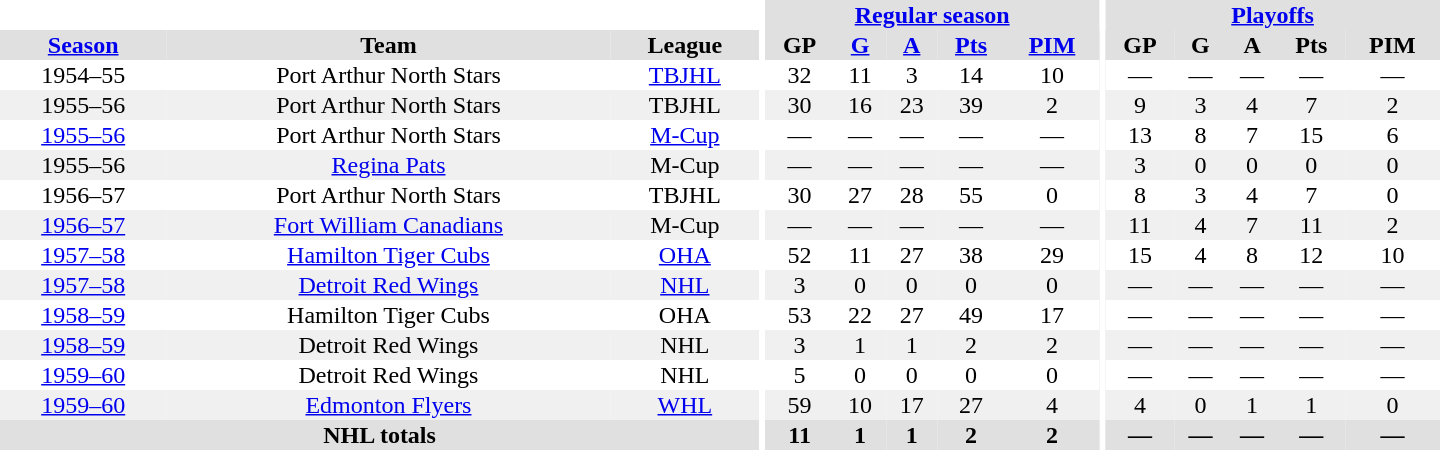<table border="0" cellpadding="1" cellspacing="0" style="text-align:center; width:60em">
<tr bgcolor="#e0e0e0">
<th colspan="3" bgcolor="#ffffff"></th>
<th rowspan="100" bgcolor="#ffffff"></th>
<th colspan="5"><a href='#'>Regular season</a></th>
<th rowspan="100" bgcolor="#ffffff"></th>
<th colspan="5"><a href='#'>Playoffs</a></th>
</tr>
<tr bgcolor="#e0e0e0">
<th><a href='#'>Season</a></th>
<th>Team</th>
<th>League</th>
<th>GP</th>
<th><a href='#'>G</a></th>
<th><a href='#'>A</a></th>
<th><a href='#'>Pts</a></th>
<th><a href='#'>PIM</a></th>
<th>GP</th>
<th>G</th>
<th>A</th>
<th>Pts</th>
<th>PIM</th>
</tr>
<tr>
<td>1954–55</td>
<td>Port Arthur North Stars</td>
<td><a href='#'>TBJHL</a></td>
<td>32</td>
<td>11</td>
<td>3</td>
<td>14</td>
<td>10</td>
<td>—</td>
<td>—</td>
<td>—</td>
<td>—</td>
<td>—</td>
</tr>
<tr bgcolor="#f0f0f0">
<td>1955–56</td>
<td>Port Arthur North Stars</td>
<td>TBJHL</td>
<td>30</td>
<td>16</td>
<td>23</td>
<td>39</td>
<td>2</td>
<td>9</td>
<td>3</td>
<td>4</td>
<td>7</td>
<td>2</td>
</tr>
<tr>
<td><a href='#'>1955–56</a></td>
<td>Port Arthur North Stars</td>
<td><a href='#'>M-Cup</a></td>
<td>—</td>
<td>—</td>
<td>—</td>
<td>—</td>
<td>—</td>
<td>13</td>
<td>8</td>
<td>7</td>
<td>15</td>
<td>6</td>
</tr>
<tr bgcolor="#f0f0f0">
<td>1955–56</td>
<td><a href='#'>Regina Pats</a></td>
<td>M-Cup</td>
<td>—</td>
<td>—</td>
<td>—</td>
<td>—</td>
<td>—</td>
<td>3</td>
<td>0</td>
<td>0</td>
<td>0</td>
<td>0</td>
</tr>
<tr>
<td>1956–57</td>
<td>Port Arthur North Stars</td>
<td>TBJHL</td>
<td>30</td>
<td>27</td>
<td>28</td>
<td>55</td>
<td>0</td>
<td>8</td>
<td>3</td>
<td>4</td>
<td>7</td>
<td>0</td>
</tr>
<tr bgcolor="#f0f0f0">
<td><a href='#'>1956–57</a></td>
<td><a href='#'>Fort William Canadians</a></td>
<td>M-Cup</td>
<td>—</td>
<td>—</td>
<td>—</td>
<td>—</td>
<td>—</td>
<td>11</td>
<td>4</td>
<td>7</td>
<td>11</td>
<td>2</td>
</tr>
<tr>
<td><a href='#'>1957–58</a></td>
<td><a href='#'>Hamilton Tiger Cubs</a></td>
<td><a href='#'>OHA</a></td>
<td>52</td>
<td>11</td>
<td>27</td>
<td>38</td>
<td>29</td>
<td>15</td>
<td>4</td>
<td>8</td>
<td>12</td>
<td>10</td>
</tr>
<tr bgcolor="#f0f0f0">
<td><a href='#'>1957–58</a></td>
<td><a href='#'>Detroit Red Wings</a></td>
<td><a href='#'>NHL</a></td>
<td>3</td>
<td>0</td>
<td>0</td>
<td>0</td>
<td>0</td>
<td>—</td>
<td>—</td>
<td>—</td>
<td>—</td>
<td>—</td>
</tr>
<tr>
<td><a href='#'>1958–59</a></td>
<td>Hamilton Tiger Cubs</td>
<td>OHA</td>
<td>53</td>
<td>22</td>
<td>27</td>
<td>49</td>
<td>17</td>
<td>—</td>
<td>—</td>
<td>—</td>
<td>—</td>
<td>—</td>
</tr>
<tr bgcolor="#f0f0f0">
<td><a href='#'>1958–59</a></td>
<td>Detroit Red Wings</td>
<td>NHL</td>
<td>3</td>
<td>1</td>
<td>1</td>
<td>2</td>
<td>2</td>
<td>—</td>
<td>—</td>
<td>—</td>
<td>—</td>
<td>—</td>
</tr>
<tr>
<td><a href='#'>1959–60</a></td>
<td>Detroit Red Wings</td>
<td>NHL</td>
<td>5</td>
<td>0</td>
<td>0</td>
<td>0</td>
<td>0</td>
<td>—</td>
<td>—</td>
<td>—</td>
<td>—</td>
<td>—</td>
</tr>
<tr bgcolor="#f0f0f0">
<td><a href='#'>1959–60</a></td>
<td><a href='#'>Edmonton Flyers</a></td>
<td><a href='#'>WHL</a></td>
<td>59</td>
<td>10</td>
<td>17</td>
<td>27</td>
<td>4</td>
<td>4</td>
<td>0</td>
<td>1</td>
<td>1</td>
<td>0</td>
</tr>
<tr bgcolor="#e0e0e0">
<th colspan="3">NHL totals</th>
<th>11</th>
<th>1</th>
<th>1</th>
<th>2</th>
<th>2</th>
<th>—</th>
<th>—</th>
<th>—</th>
<th>—</th>
<th>—</th>
</tr>
</table>
